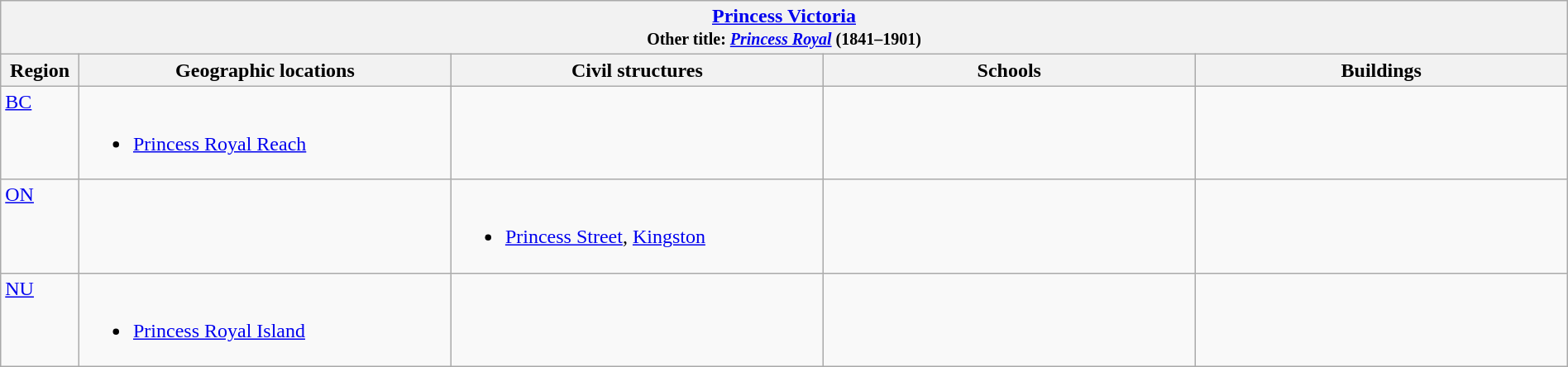<table class="wikitable" width="100%">
<tr>
<th colspan="5"> <a href='#'>Princess Victoria</a><br><small>Other title: <em><a href='#'>Princess Royal</a></em> (1841–1901)</small></th>
</tr>
<tr>
<th width="5%">Region</th>
<th width="23.75%">Geographic locations</th>
<th width="23.75%">Civil structures</th>
<th width="23.75%">Schools</th>
<th width="23.75%">Buildings</th>
</tr>
<tr>
<td align=left valign=top> <a href='#'>BC</a></td>
<td align=left valign=top><br><ul><li><a href='#'>Princess Royal Reach</a></li></ul></td>
<td></td>
<td></td>
<td></td>
</tr>
<tr>
<td align=left valign=top> <a href='#'>ON</a></td>
<td></td>
<td align=left valign=top><br><ul><li><a href='#'>Princess Street</a>, <a href='#'>Kingston</a></li></ul></td>
<td></td>
<td></td>
</tr>
<tr>
<td align=left valign=top> <a href='#'>NU</a></td>
<td align=left valign=top><br><ul><li><a href='#'>Princess Royal Island</a></li></ul></td>
<td></td>
<td></td>
<td></td>
</tr>
</table>
